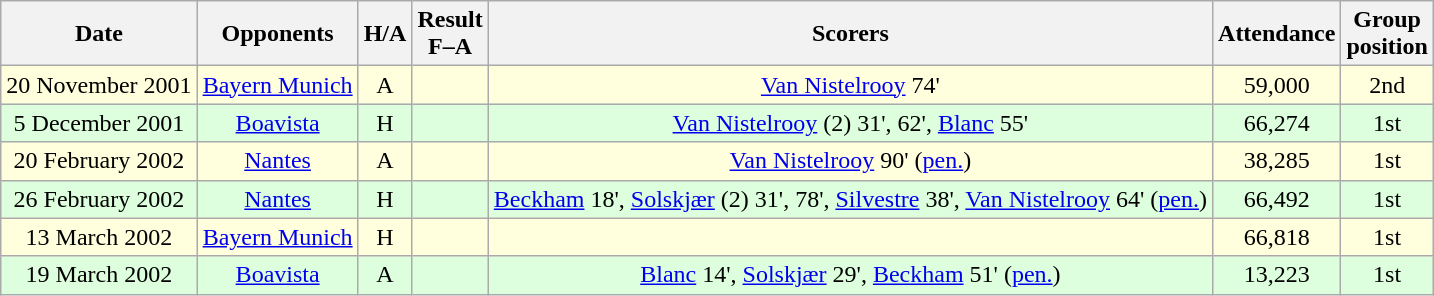<table class="wikitable" style="text-align:center">
<tr>
<th>Date</th>
<th>Opponents</th>
<th>H/A</th>
<th>Result<br>F–A</th>
<th>Scorers</th>
<th>Attendance</th>
<th>Group<br>position</th>
</tr>
<tr bgcolor="#ffffdd">
<td>20 November 2001</td>
<td><a href='#'>Bayern Munich</a></td>
<td>A</td>
<td></td>
<td><a href='#'>Van Nistelrooy</a> 74'</td>
<td>59,000</td>
<td>2nd</td>
</tr>
<tr bgcolor="#ddffdd">
<td>5 December 2001</td>
<td><a href='#'>Boavista</a></td>
<td>H</td>
<td></td>
<td><a href='#'>Van Nistelrooy</a> (2) 31', 62', <a href='#'>Blanc</a> 55'</td>
<td>66,274</td>
<td>1st</td>
</tr>
<tr bgcolor="#ffffdd">
<td>20 February 2002</td>
<td><a href='#'>Nantes</a></td>
<td>A</td>
<td></td>
<td><a href='#'>Van Nistelrooy</a> 90' (<a href='#'>pen.</a>)</td>
<td>38,285</td>
<td>1st</td>
</tr>
<tr bgcolor="#ddffdd">
<td>26 February 2002</td>
<td><a href='#'>Nantes</a></td>
<td>H</td>
<td></td>
<td><a href='#'>Beckham</a> 18', <a href='#'>Solskjær</a> (2) 31', 78', <a href='#'>Silvestre</a> 38', <a href='#'>Van Nistelrooy</a> 64' (<a href='#'>pen.</a>)</td>
<td>66,492</td>
<td>1st</td>
</tr>
<tr bgcolor="#ffffdd">
<td>13 March 2002</td>
<td><a href='#'>Bayern Munich</a></td>
<td>H</td>
<td></td>
<td></td>
<td>66,818</td>
<td>1st</td>
</tr>
<tr bgcolor="#ddffdd">
<td>19 March 2002</td>
<td><a href='#'>Boavista</a></td>
<td>A</td>
<td></td>
<td><a href='#'>Blanc</a> 14', <a href='#'>Solskjær</a> 29', <a href='#'>Beckham</a> 51' (<a href='#'>pen.</a>)</td>
<td>13,223</td>
<td>1st</td>
</tr>
</table>
